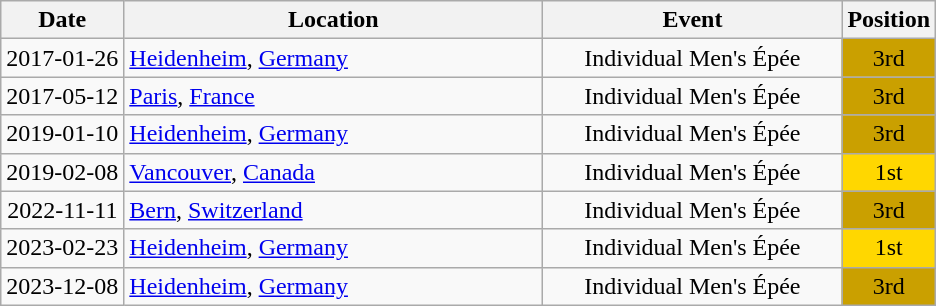<table class="wikitable" style="text-align:center;">
<tr>
<th>Date</th>
<th style="width:17em">Location</th>
<th style="width:12em">Event</th>
<th>Position</th>
</tr>
<tr>
<td>2017-01-26</td>
<td rowspan="1" align="left"> <a href='#'>Heidenheim</a>, <a href='#'>Germany</a></td>
<td>Individual Men's Épée</td>
<td bgcolor="caramel">3rd</td>
</tr>
<tr>
<td>2017-05-12</td>
<td rowspan="1" align="left"> <a href='#'>Paris</a>, <a href='#'>France</a></td>
<td>Individual Men's Épée</td>
<td bgcolor="caramel">3rd</td>
</tr>
<tr>
<td>2019-01-10</td>
<td rowspan="1" align="left"> <a href='#'>Heidenheim</a>, <a href='#'>Germany</a></td>
<td>Individual Men's Épée</td>
<td bgcolor="caramel">3rd</td>
</tr>
<tr>
<td>2019-02-08</td>
<td rowspan="1" align="left"> <a href='#'>Vancouver</a>, <a href='#'>Canada</a></td>
<td>Individual Men's Épée</td>
<td bgcolor="gold">1st</td>
</tr>
<tr>
<td>2022-11-11</td>
<td rowspan="1" align="left"> <a href='#'>Bern</a>, <a href='#'>Switzerland</a></td>
<td>Individual Men's Épée</td>
<td bgcolor="caramel">3rd</td>
</tr>
<tr>
<td>2023-02-23</td>
<td rowspan="1" align="left"> <a href='#'>Heidenheim</a>, <a href='#'>Germany</a></td>
<td>Individual Men's Épée</td>
<td bgcolor="gold">1st</td>
</tr>
<tr>
<td>2023-12-08</td>
<td rowspan="1" align="left"> <a href='#'>Heidenheim</a>, <a href='#'>Germany</a></td>
<td>Individual Men's Épée</td>
<td bgcolor="caramel">3rd</td>
</tr>
</table>
